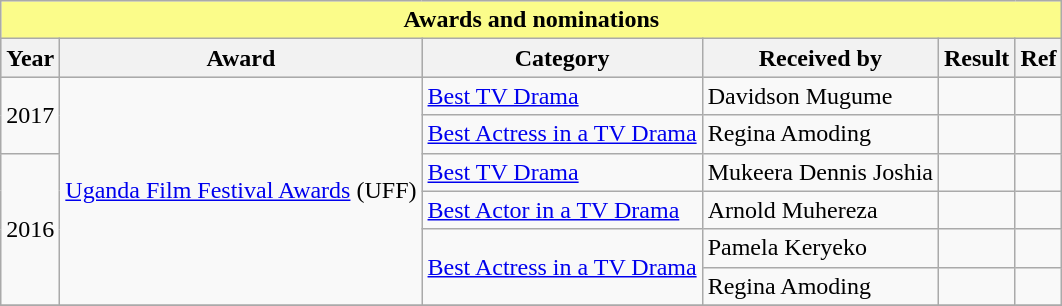<table class="wikitable" width="">
<tr>
<th colspan="6" style="background: #FBFC8A;">Awards and nominations</th>
</tr>
<tr style="background:#ccc; text-align:center;">
<th>Year</th>
<th>Award</th>
<th>Category</th>
<th>Received by</th>
<th>Result</th>
<th>Ref</th>
</tr>
<tr>
<td rowspan="2">2017</td>
<td rowspan="6"><a href='#'>Uganda Film Festival Awards</a> (UFF)</td>
<td><a href='#'>Best TV Drama</a></td>
<td>Davidson Mugume</td>
<td></td>
<td></td>
</tr>
<tr>
<td><a href='#'>Best Actress in a TV Drama</a></td>
<td>Regina Amoding</td>
<td></td>
<td></td>
</tr>
<tr>
<td rowspan="4">2016</td>
<td><a href='#'>Best TV Drama</a></td>
<td>Mukeera Dennis Joshia</td>
<td></td>
<td></td>
</tr>
<tr>
<td><a href='#'>Best Actor in a TV Drama</a></td>
<td>Arnold Muhereza</td>
<td></td>
<td></td>
</tr>
<tr>
<td rowspan="2"><a href='#'>Best Actress in a TV Drama</a></td>
<td>Pamela Keryeko</td>
<td></td>
<td></td>
</tr>
<tr>
<td>Regina Amoding</td>
<td></td>
<td></td>
</tr>
<tr>
</tr>
</table>
